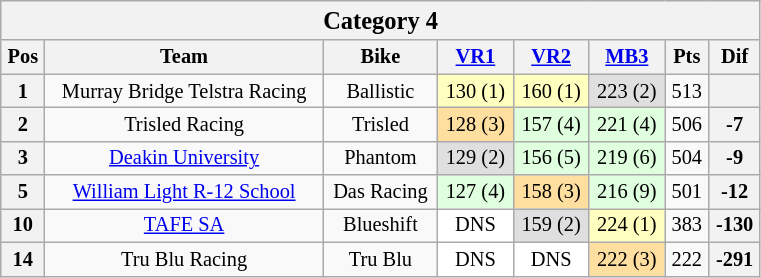<table class="wikitable collapsible collapsed" style="font-size: 85%; text-align:center">
<tr>
<th colspan="8" width="500"><big>Category 4</big></th>
</tr>
<tr>
<th valign="middle">Pos</th>
<th valign="middle">Team</th>
<th valign="middle">Bike</th>
<th><a href='#'>VR1</a><br></th>
<th><a href='#'>VR2</a><br></th>
<th><a href='#'>MB3</a><br></th>
<th valign="middle">Pts</th>
<th valign="middle">Dif</th>
</tr>
<tr>
<th>1</th>
<td> Murray Bridge Telstra Racing</td>
<td>Ballistic</td>
<td bgcolor="#FFFFBF">130 (1)</td>
<td bgcolor="#FFFFBF">160 (1)</td>
<td bgcolor="#dfdfdf">223 (2)</td>
<td>513</td>
<th></th>
</tr>
<tr>
<th>2</th>
<td> Trisled Racing</td>
<td>Trisled</td>
<td bgcolor="#ffdf9f">128 (3)</td>
<td bgcolor="#dfffdf">157 (4)</td>
<td bgcolor="#dfffdf">221 (4)</td>
<td>506</td>
<th>-7</th>
</tr>
<tr>
<th>3</th>
<td> <a href='#'>Deakin University</a></td>
<td>Phantom</td>
<td bgcolor="#dfdfdf">129 (2)</td>
<td bgcolor="#dfffdf">156 (5)</td>
<td bgcolor="#dfffdf">219 (6)</td>
<td>504</td>
<th>-9</th>
</tr>
<tr>
<th>5</th>
<td> <a href='#'>William Light R-12 School</a></td>
<td>Das Racing</td>
<td bgcolor="#dfffdf">127 (4)</td>
<td bgcolor="#ffdf9f">158 (3)</td>
<td bgcolor="#dfffdf">216 (9)</td>
<td>501</td>
<th>-12</th>
</tr>
<tr>
<th>10</th>
<td> <a href='#'>TAFE SA</a></td>
<td>Blueshift</td>
<td bgcolor="#ffffff">DNS</td>
<td bgcolor="#dfdfdf">159 (2)</td>
<td bgcolor="#FFFFBF">224 (1)</td>
<td>383</td>
<th>-130</th>
</tr>
<tr>
<th>14</th>
<td> Tru Blu Racing</td>
<td>Tru Blu</td>
<td bgcolor="#ffffff">DNS</td>
<td bgcolor="#ffffff">DNS</td>
<td bgcolor="#ffdf9f">222 (3)</td>
<td>222</td>
<th>-291</th>
</tr>
</table>
